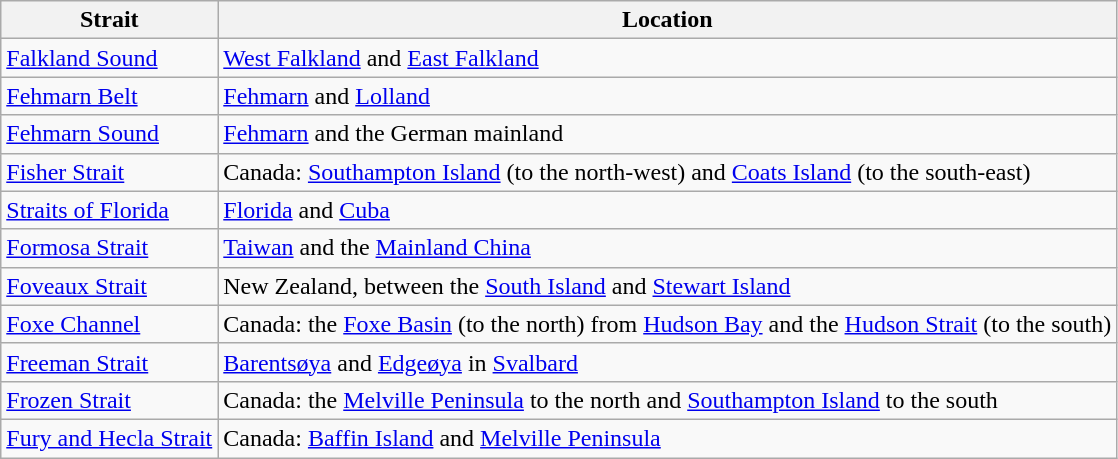<table class="wikitable sortable">
<tr>
<th>Strait</th>
<th>Location</th>
</tr>
<tr>
<td><a href='#'>Falkland Sound</a></td>
<td><a href='#'>West Falkland</a> and <a href='#'>East Falkland</a></td>
</tr>
<tr>
<td><a href='#'>Fehmarn Belt</a></td>
<td><a href='#'>Fehmarn</a> and  <a href='#'>Lolland</a></td>
</tr>
<tr>
<td><a href='#'>Fehmarn Sound</a></td>
<td><a href='#'>Fehmarn</a> and the German mainland</td>
</tr>
<tr>
<td><a href='#'>Fisher Strait</a></td>
<td>Canada: <a href='#'>Southampton Island</a> (to the north-west) and <a href='#'>Coats Island</a> (to the south-east)</td>
</tr>
<tr>
<td><a href='#'>Straits of Florida</a></td>
<td><a href='#'>Florida</a> and <a href='#'>Cuba</a></td>
</tr>
<tr>
<td><a href='#'>Formosa Strait</a></td>
<td><a href='#'>Taiwan</a> and the <a href='#'>Mainland China</a></td>
</tr>
<tr>
<td><a href='#'>Foveaux Strait</a></td>
<td>New Zealand, between the <a href='#'>South Island</a> and <a href='#'>Stewart Island</a></td>
</tr>
<tr>
<td><a href='#'>Foxe Channel</a></td>
<td>Canada: the <a href='#'>Foxe Basin</a> (to the north) from <a href='#'>Hudson Bay</a> and the <a href='#'>Hudson Strait</a> (to the south)</td>
</tr>
<tr>
<td><a href='#'>Freeman Strait</a></td>
<td><a href='#'>Barentsøya</a> and <a href='#'>Edgeøya</a> in <a href='#'>Svalbard</a></td>
</tr>
<tr>
<td><a href='#'>Frozen Strait</a></td>
<td>Canada: the <a href='#'>Melville Peninsula</a> to the north and <a href='#'>Southampton Island</a> to the south</td>
</tr>
<tr>
<td><a href='#'>Fury and Hecla Strait</a></td>
<td>Canada: <a href='#'>Baffin Island</a> and <a href='#'>Melville Peninsula</a></td>
</tr>
</table>
